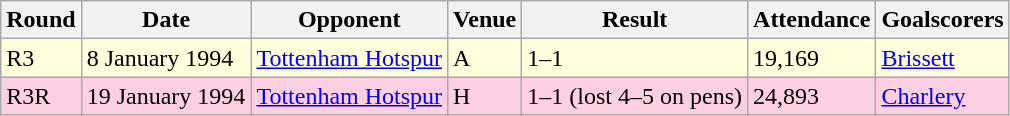<table class="wikitable">
<tr>
<th>Round</th>
<th>Date</th>
<th>Opponent</th>
<th>Venue</th>
<th>Result</th>
<th>Attendance</th>
<th>Goalscorers</th>
</tr>
<tr style="background:#ffffdd;">
<td>R3</td>
<td>8 January 1994</td>
<td><a href='#'>Tottenham Hotspur</a></td>
<td>A</td>
<td>1–1</td>
<td>19,169</td>
<td><a href='#'>Brissett</a></td>
</tr>
<tr style="background:#ffd0e3;">
<td>R3R</td>
<td>19 January 1994</td>
<td><a href='#'>Tottenham Hotspur</a></td>
<td>H</td>
<td>1–1 (lost 4–5 on pens)</td>
<td>24,893</td>
<td><a href='#'>Charlery</a></td>
</tr>
</table>
